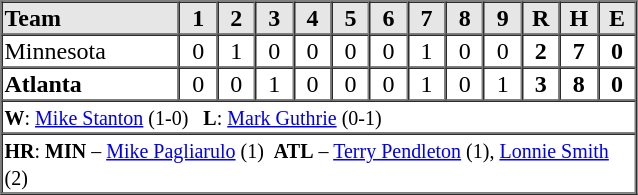<table border=1 cellspacing=0 width=425 style="margin-left:3em;">
<tr style="text-align:center; background-color:#e6e6e6;">
<th align=left width=28%>Team</th>
<th width=6%>1</th>
<th width=6%>2</th>
<th width=6%>3</th>
<th width=6%>4</th>
<th width=6%>5</th>
<th width=6%>6</th>
<th width=6%>7</th>
<th width=6%>8</th>
<th width=6%>9</th>
<th width=6%>R</th>
<th width=6%>H</th>
<th width=6%>E</th>
</tr>
<tr style="text-align:center;">
<td align=left>Minnesota</td>
<td>0</td>
<td>1</td>
<td>0</td>
<td>0</td>
<td>0</td>
<td>0</td>
<td>1</td>
<td>0</td>
<td>0</td>
<td><strong>2</strong></td>
<td><strong>7</strong></td>
<td><strong>0</strong></td>
</tr>
<tr style="text-align:center;">
<td align=left><strong>Atlanta</strong></td>
<td>0</td>
<td>0</td>
<td>1</td>
<td>0</td>
<td>0</td>
<td>0</td>
<td>1</td>
<td>0</td>
<td>1</td>
<td><strong>3</strong></td>
<td><strong>8</strong></td>
<td><strong>0</strong></td>
</tr>
<tr style="text-align:left;">
<td colspan=13><small><strong>W</strong>: <a href='#'>Mike Stanton</a> (1-0)   <strong>L</strong>: <a href='#'>Mark Guthrie</a> (0-1)  </small></td>
</tr>
<tr style="text-align:left;">
<td colspan=13><small><strong>HR</strong>: <strong>MIN</strong> – <a href='#'>Mike Pagliarulo</a> (1)  <strong>ATL</strong> – <a href='#'>Terry Pendleton</a> (1), <a href='#'>Lonnie Smith</a> (2)</small></td>
</tr>
</table>
